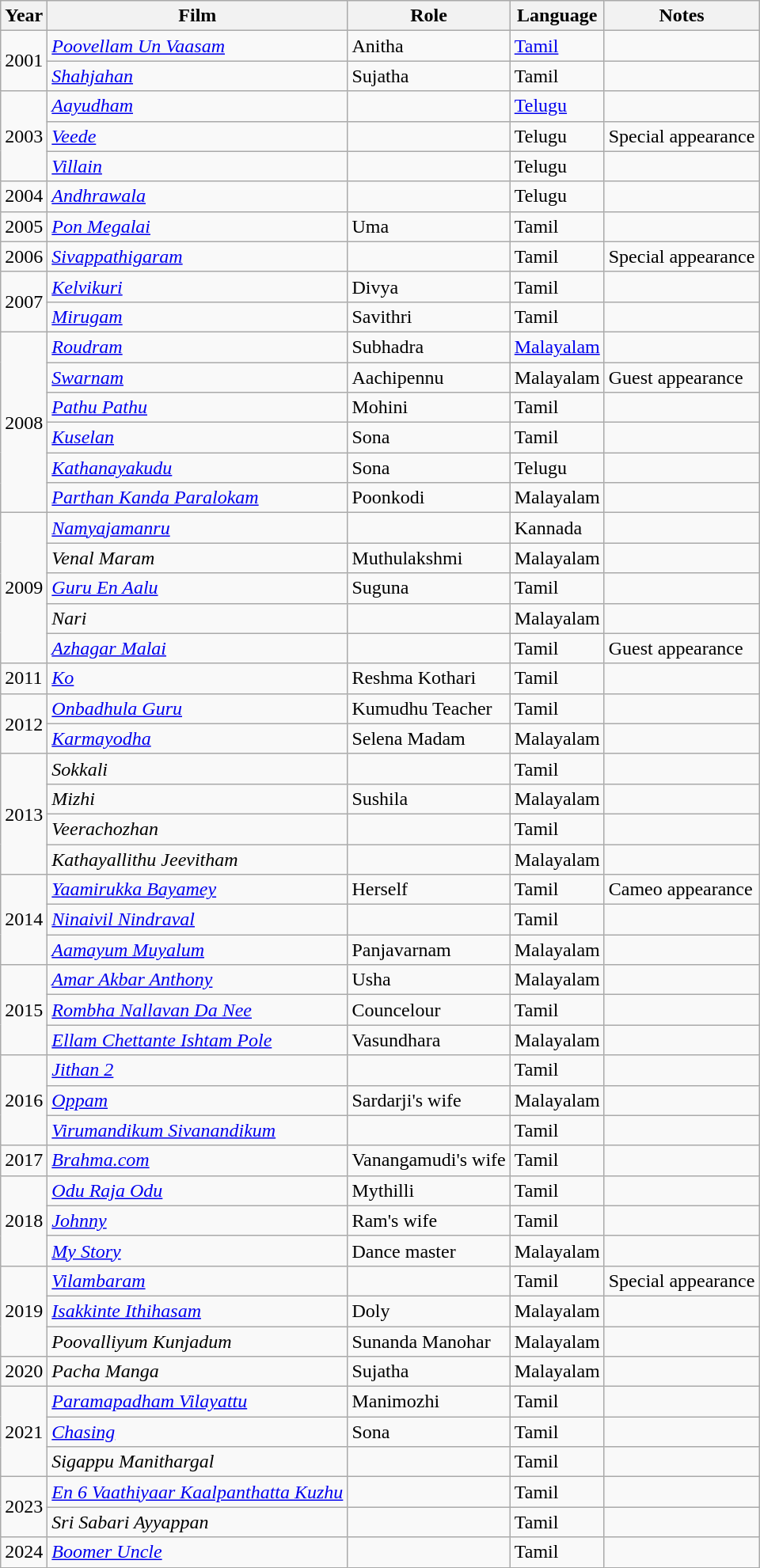<table class="wikitable sortable">
<tr>
<th>Year</th>
<th>Film</th>
<th>Role</th>
<th>Language</th>
<th class=unsortable>Notes</th>
</tr>
<tr>
<td rowspan="2">2001</td>
<td><em><a href='#'>Poovellam Un Vaasam</a></em></td>
<td>Anitha</td>
<td><a href='#'>Tamil</a></td>
<td></td>
</tr>
<tr>
<td><em><a href='#'>Shahjahan</a></em></td>
<td>Sujatha</td>
<td>Tamil</td>
<td></td>
</tr>
<tr>
<td rowspan="3">2003</td>
<td><em><a href='#'>Aayudham</a></em></td>
<td></td>
<td><a href='#'>Telugu</a></td>
<td></td>
</tr>
<tr>
<td><em><a href='#'>Veede</a></em></td>
<td></td>
<td>Telugu</td>
<td>Special appearance</td>
</tr>
<tr>
<td><em><a href='#'>Villain</a></em></td>
<td></td>
<td>Telugu</td>
<td></td>
</tr>
<tr>
<td>2004</td>
<td><em><a href='#'>Andhrawala</a></em></td>
<td></td>
<td>Telugu</td>
<td></td>
</tr>
<tr>
<td>2005</td>
<td><em><a href='#'>Pon Megalai</a></em></td>
<td>Uma</td>
<td>Tamil</td>
<td></td>
</tr>
<tr>
<td>2006</td>
<td><em><a href='#'>Sivappathigaram</a></em></td>
<td></td>
<td>Tamil</td>
<td>Special appearance</td>
</tr>
<tr>
<td rowspan="2">2007</td>
<td><em><a href='#'>Kelvikuri</a></em></td>
<td>Divya</td>
<td>Tamil</td>
<td></td>
</tr>
<tr>
<td><em><a href='#'>Mirugam</a></em></td>
<td>Savithri</td>
<td>Tamil</td>
<td></td>
</tr>
<tr>
<td rowspan="6">2008</td>
<td><em><a href='#'>Roudram</a></em></td>
<td>Subhadra</td>
<td><a href='#'>Malayalam</a></td>
<td></td>
</tr>
<tr>
<td><em><a href='#'>Swarnam</a></em></td>
<td>Aachipennu</td>
<td>Malayalam</td>
<td>Guest appearance</td>
</tr>
<tr>
<td><em><a href='#'>Pathu Pathu</a></em></td>
<td>Mohini</td>
<td>Tamil</td>
<td></td>
</tr>
<tr>
<td><em><a href='#'>Kuselan</a></em></td>
<td>Sona</td>
<td>Tamil</td>
<td></td>
</tr>
<tr>
<td><em><a href='#'>Kathanayakudu</a></em></td>
<td>Sona</td>
<td>Telugu</td>
<td></td>
</tr>
<tr>
<td><em><a href='#'>Parthan Kanda Paralokam</a></em></td>
<td>Poonkodi</td>
<td>Malayalam</td>
<td></td>
</tr>
<tr>
<td rowspan="5">2009</td>
<td><em><a href='#'>Namyajamanru</a></em></td>
<td></td>
<td>Kannada</td>
<td></td>
</tr>
<tr>
<td><em>Venal Maram</em></td>
<td>Muthulakshmi</td>
<td>Malayalam</td>
<td></td>
</tr>
<tr>
<td><em><a href='#'>Guru En Aalu</a></em></td>
<td>Suguna</td>
<td>Tamil</td>
<td></td>
</tr>
<tr>
<td><em>Nari</em></td>
<td></td>
<td>Malayalam</td>
<td></td>
</tr>
<tr>
<td><em><a href='#'>Azhagar Malai</a></em></td>
<td></td>
<td>Tamil</td>
<td>Guest appearance</td>
</tr>
<tr>
<td>2011</td>
<td><em><a href='#'>Ko</a></em></td>
<td>Reshma Kothari</td>
<td>Tamil</td>
<td></td>
</tr>
<tr>
<td rowspan="2">2012</td>
<td><em><a href='#'>Onbadhula Guru</a></em></td>
<td>Kumudhu Teacher</td>
<td>Tamil</td>
<td></td>
</tr>
<tr>
<td><em><a href='#'>Karmayodha</a></em></td>
<td>Selena Madam</td>
<td>Malayalam</td>
<td></td>
</tr>
<tr>
<td rowspan="4">2013</td>
<td><em>Sokkali</em></td>
<td></td>
<td>Tamil</td>
<td></td>
</tr>
<tr>
<td><em>Mizhi</em></td>
<td>Sushila</td>
<td>Malayalam</td>
<td></td>
</tr>
<tr>
<td><em>Veerachozhan</em></td>
<td></td>
<td>Tamil</td>
<td></td>
</tr>
<tr>
<td><em>Kathayallithu Jeevitham</em></td>
<td></td>
<td>Malayalam</td>
<td></td>
</tr>
<tr>
<td rowspan="3">2014</td>
<td><em><a href='#'>Yaamirukka Bayamey</a></em></td>
<td>Herself</td>
<td>Tamil</td>
<td>Cameo appearance</td>
</tr>
<tr>
<td><em><a href='#'>Ninaivil Nindraval</a></em></td>
<td></td>
<td>Tamil</td>
<td></td>
</tr>
<tr>
<td><em><a href='#'>Aamayum Muyalum</a></em></td>
<td>Panjavarnam</td>
<td>Malayalam</td>
<td></td>
</tr>
<tr>
<td rowspan="3">2015</td>
<td><em><a href='#'>Amar Akbar Anthony</a></em></td>
<td>Usha</td>
<td>Malayalam</td>
<td></td>
</tr>
<tr>
<td><em><a href='#'>Rombha Nallavan Da Nee</a></em></td>
<td>Councelour</td>
<td>Tamil</td>
<td></td>
</tr>
<tr>
<td><em><a href='#'>Ellam Chettante Ishtam Pole</a></em></td>
<td>Vasundhara</td>
<td>Malayalam</td>
<td></td>
</tr>
<tr>
<td rowspan="3">2016</td>
<td><em><a href='#'>Jithan 2</a></em></td>
<td></td>
<td>Tamil</td>
<td></td>
</tr>
<tr>
<td><em><a href='#'>Oppam</a></em></td>
<td>Sardarji's wife</td>
<td>Malayalam</td>
<td></td>
</tr>
<tr>
<td><em><a href='#'>Virumandikum Sivanandikum</a></em></td>
<td></td>
<td>Tamil</td>
<td></td>
</tr>
<tr>
<td>2017</td>
<td><em><a href='#'>Brahma.com</a></em></td>
<td>Vanangamudi's wife</td>
<td>Tamil</td>
<td></td>
</tr>
<tr>
<td rowspan="3">2018</td>
<td><em><a href='#'>Odu Raja Odu</a></em></td>
<td>Mythilli</td>
<td>Tamil</td>
<td></td>
</tr>
<tr>
<td><em><a href='#'>Johnny</a></em></td>
<td>Ram's wife</td>
<td>Tamil</td>
<td></td>
</tr>
<tr>
<td><em><a href='#'>My Story</a></em></td>
<td>Dance master</td>
<td>Malayalam</td>
<td></td>
</tr>
<tr>
<td rowspan="3">2019</td>
<td><em><a href='#'>Vilambaram</a></em></td>
<td></td>
<td>Tamil</td>
<td>Special appearance</td>
</tr>
<tr>
<td><em><a href='#'>Isakkinte Ithihasam</a></em></td>
<td>Doly</td>
<td>Malayalam</td>
<td></td>
</tr>
<tr>
<td><em>Poovalliyum Kunjadum</em></td>
<td>Sunanda Manohar</td>
<td>Malayalam</td>
<td></td>
</tr>
<tr>
<td>2020</td>
<td><em>Pacha Manga</em></td>
<td>Sujatha</td>
<td>Malayalam</td>
<td></td>
</tr>
<tr>
<td rowspan="3">2021</td>
<td><em><a href='#'>Paramapadham Vilayattu</a></em></td>
<td>Manimozhi</td>
<td>Tamil</td>
<td></td>
</tr>
<tr>
<td><em><a href='#'>Chasing</a></em></td>
<td>Sona</td>
<td>Tamil</td>
<td></td>
</tr>
<tr>
<td><em>Sigappu Manithargal</em></td>
<td></td>
<td>Tamil</td>
<td></td>
</tr>
<tr>
<td rowspan="2">2023</td>
<td><em><a href='#'>En 6 Vaathiyaar Kaalpanthatta Kuzhu</a></em></td>
<td></td>
<td>Tamil</td>
<td></td>
</tr>
<tr>
<td><em>Sri Sabari Ayyappan</em></td>
<td></td>
<td>Tamil</td>
<td></td>
</tr>
<tr>
<td>2024</td>
<td><em><a href='#'>Boomer Uncle</a></em></td>
<td></td>
<td>Tamil</td>
<td></td>
</tr>
</table>
